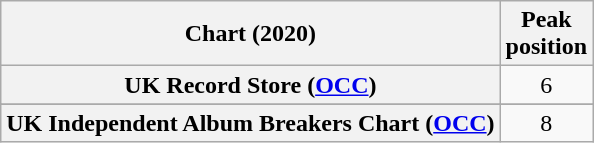<table class="wikitable sortable plainrowheaders" style="text-align:center">
<tr>
<th scope="col">Chart (2020)</th>
<th scope="col">Peak<br> position</th>
</tr>
<tr>
<th scope="row">UK Record Store (<a href='#'>OCC</a>)</th>
<td>6</td>
</tr>
<tr>
</tr>
<tr>
<th scope="row">UK Independent Album Breakers Chart (<a href='#'>OCC</a>)</th>
<td>8</td>
</tr>
</table>
